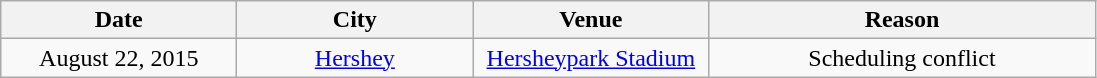<table class="wikitable" style="text-align:center;">
<tr>
<th style="width:150px;">Date</th>
<th style="width:150px;">City</th>
<th style="width:150px;">Venue</th>
<th style="width:250px;">Reason</th>
</tr>
<tr>
<td>August 22, 2015</td>
<td><a href='#'>Hershey</a></td>
<td><a href='#'>Hersheypark Stadium</a></td>
<td>Scheduling conflict</td>
</tr>
</table>
